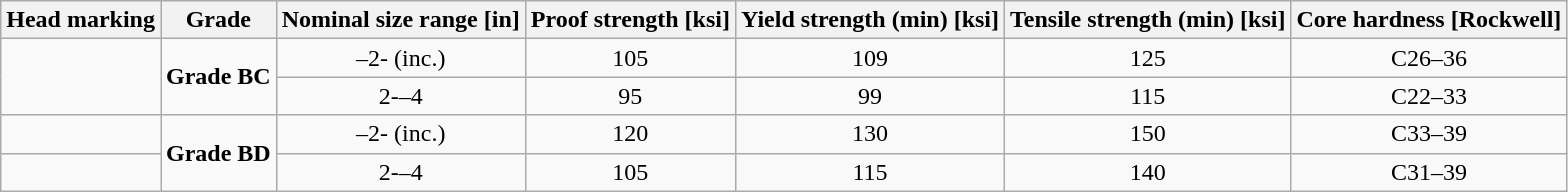<table class="wikitable" border="1" style="text-align:center">
<tr>
<th>Head marking</th>
<th>Grade</th>
<th>Nominal size range [in]</th>
<th>Proof strength [ksi]</th>
<th>Yield strength (min) [ksi]</th>
<th>Tensile strength (min) [ksi]</th>
<th>Core hardness [Rockwell]</th>
</tr>
<tr>
<td rowspan=2></td>
<td rowspan=2><strong>Grade BC</strong><br></td>
<td>–2- (inc.)</td>
<td>105</td>
<td>109</td>
<td>125</td>
<td>C26–36</td>
</tr>
<tr>
<td>2-–4</td>
<td>95</td>
<td>99</td>
<td>115</td>
<td>C22–33</td>
</tr>
<tr>
<td><br></td>
<td rowspan=2><strong>Grade BD</strong></td>
<td>–2- (inc.)</td>
<td>120</td>
<td>130</td>
<td>150</td>
<td>C33–39</td>
</tr>
<tr>
<td></td>
<td>2-–4</td>
<td>105</td>
<td>115</td>
<td>140</td>
<td>C31–39</td>
</tr>
</table>
